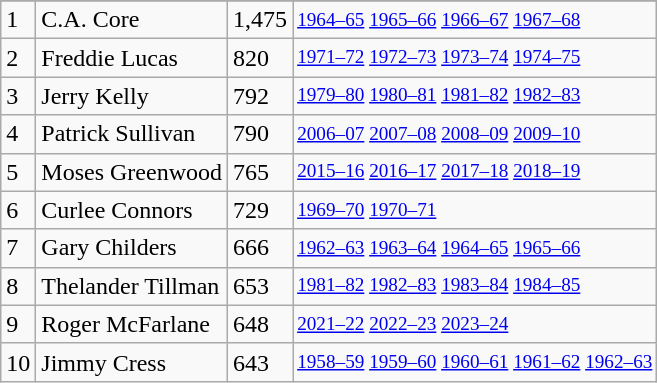<table class="wikitable">
<tr>
</tr>
<tr>
<td>1</td>
<td>C.A. Core</td>
<td>1,475</td>
<td style="font-size:80%;"><a href='#'>1964–65</a> <a href='#'>1965–66</a> <a href='#'>1966–67</a> <a href='#'>1967–68</a></td>
</tr>
<tr>
<td>2</td>
<td>Freddie Lucas</td>
<td>820</td>
<td style="font-size:80%;"><a href='#'>1971–72</a> <a href='#'>1972–73</a> <a href='#'>1973–74</a> <a href='#'>1974–75</a></td>
</tr>
<tr>
<td>3</td>
<td>Jerry Kelly</td>
<td>792</td>
<td style="font-size:80%;"><a href='#'>1979–80</a> <a href='#'>1980–81</a> <a href='#'>1981–82</a> <a href='#'>1982–83</a></td>
</tr>
<tr>
<td>4</td>
<td>Patrick Sullivan</td>
<td>790</td>
<td style="font-size:80%;"><a href='#'>2006–07</a> <a href='#'>2007–08</a> <a href='#'>2008–09</a> <a href='#'>2009–10</a></td>
</tr>
<tr>
<td>5</td>
<td>Moses Greenwood</td>
<td>765</td>
<td style="font-size:80%;"><a href='#'>2015–16</a> <a href='#'>2016–17</a> <a href='#'>2017–18</a> <a href='#'>2018–19</a></td>
</tr>
<tr>
<td>6</td>
<td>Curlee Connors</td>
<td>729</td>
<td style="font-size:80%;"><a href='#'>1969–70</a> <a href='#'>1970–71</a></td>
</tr>
<tr>
<td>7</td>
<td>Gary Childers</td>
<td>666</td>
<td style="font-size:80%;"><a href='#'>1962–63</a> <a href='#'>1963–64</a> <a href='#'>1964–65</a> <a href='#'>1965–66</a></td>
</tr>
<tr>
<td>8</td>
<td>Thelander Tillman</td>
<td>653</td>
<td style="font-size:80%;"><a href='#'>1981–82</a> <a href='#'>1982–83</a> <a href='#'>1983–84</a> <a href='#'>1984–85</a></td>
</tr>
<tr>
<td>9</td>
<td>Roger McFarlane</td>
<td>648</td>
<td style="font-size:80%;"><a href='#'>2021–22</a> <a href='#'>2022–23</a> <a href='#'>2023–24</a></td>
</tr>
<tr>
<td>10</td>
<td>Jimmy Cress</td>
<td>643</td>
<td style="font-size:80%;"><a href='#'>1958–59</a> <a href='#'>1959–60</a> <a href='#'>1960–61</a> <a href='#'>1961–62</a> <a href='#'>1962–63</a></td>
</tr>
</table>
